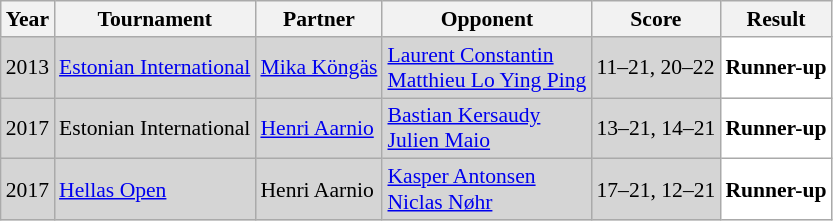<table class="sortable wikitable" style="font-size: 90%;">
<tr>
<th>Year</th>
<th>Tournament</th>
<th>Partner</th>
<th>Opponent</th>
<th>Score</th>
<th>Result</th>
</tr>
<tr style="background:#D5D5D5">
<td align="center">2013</td>
<td align="left"><a href='#'>Estonian International</a></td>
<td align="left"> <a href='#'>Mika Köngäs</a></td>
<td align="left"> <a href='#'>Laurent Constantin</a> <br>  <a href='#'>Matthieu Lo Ying Ping</a></td>
<td align="left">11–21, 20–22</td>
<td style="text-align:left; background:white"> <strong>Runner-up</strong></td>
</tr>
<tr style="background:#D5D5D5">
<td align="center">2017</td>
<td align="left">Estonian International</td>
<td align="left"> <a href='#'>Henri Aarnio</a></td>
<td align="left"> <a href='#'>Bastian Kersaudy</a> <br>  <a href='#'>Julien Maio</a></td>
<td align="left">13–21, 14–21</td>
<td style="text-align:left; background:white"> <strong>Runner-up</strong></td>
</tr>
<tr style="background:#D5D5D5">
<td align="center">2017</td>
<td align="left"><a href='#'>Hellas Open</a></td>
<td align="left"> Henri Aarnio</td>
<td align="left"> <a href='#'>Kasper Antonsen</a> <br>  <a href='#'>Niclas Nøhr</a></td>
<td align="left">17–21, 12–21</td>
<td style="text-align:left; background:white"> <strong>Runner-up</strong></td>
</tr>
</table>
